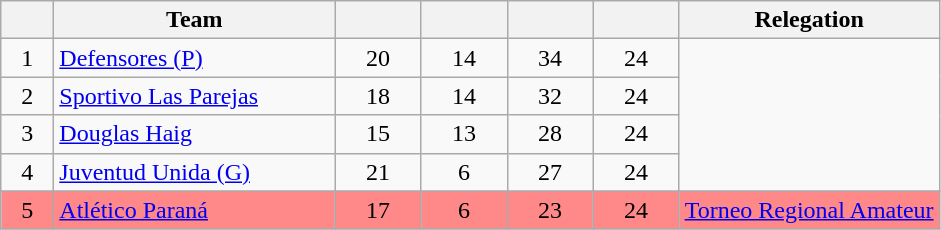<table class="wikitable" style="text-align: center;">
<tr>
<th width=28><br></th>
<th width=180>Team</th>
<th width=50></th>
<th width=50></th>
<th width=50></th>
<th width=50></th>
<th width=120>Relegation</th>
</tr>
<tr>
<td>1</td>
<td align="left"><a href='#'>Defensores (P)</a></td>
<td>20</td>
<td>14</td>
<td>34</td>
<td>24</td>
<td rowspan=4></td>
</tr>
<tr>
<td>2</td>
<td align="left"><a href='#'>Sportivo Las Parejas</a></td>
<td>18</td>
<td>14</td>
<td>32</td>
<td>24</td>
</tr>
<tr>
<td>3</td>
<td align="left"><a href='#'>Douglas Haig</a></td>
<td>15</td>
<td>13</td>
<td>28</td>
<td>24</td>
</tr>
<tr>
<td>4</td>
<td align="left"><a href='#'>Juventud Unida (G)</a></td>
<td>21</td>
<td>6</td>
<td>27</td>
<td>24</td>
</tr>
<tr bgcolor=#FF8888>
<td>5</td>
<td align="left"><a href='#'>Atlético Paraná</a></td>
<td>17</td>
<td>6</td>
<td>23</td>
<td>24</td>
<td><a href='#'>Torneo Regional Amateur</a></td>
</tr>
</table>
